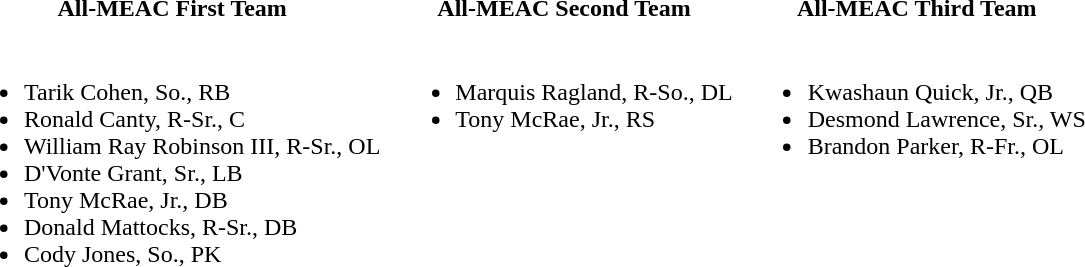<table>
<tr>
<td valign="top"><br><table>
<tr>
<th>All-MEAC First Team</th>
</tr>
<tr>
<td><br><ul><li>Tarik Cohen, So., RB</li><li>Ronald Canty, R-Sr., C</li><li>William Ray Robinson III, R-Sr., OL</li><li>D'Vonte Grant, Sr., LB</li><li>Tony McRae, Jr., DB</li><li>Donald Mattocks, R-Sr., DB</li><li>Cody Jones, So., PK</li></ul></td>
</tr>
</table>
</td>
<td valign="top"><br><table>
<tr>
<th>All-MEAC Second Team</th>
</tr>
<tr>
<td><br><ul><li>Marquis Ragland, R-So., DL</li><li>Tony McRae, Jr., RS</li></ul></td>
</tr>
</table>
</td>
<td valign="top"><br><table>
<tr>
<th>All-MEAC Third Team</th>
</tr>
<tr>
<td><br><ul><li>Kwashaun Quick, Jr., QB</li><li>Desmond Lawrence, Sr., WS</li><li>Brandon Parker, R-Fr., OL</li></ul></td>
</tr>
</table>
</td>
</tr>
</table>
